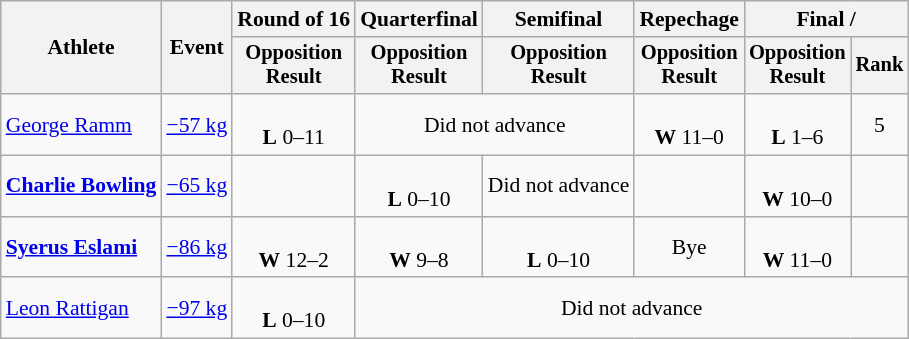<table class="wikitable" style="font-size:90%">
<tr>
<th rowspan=2>Athlete</th>
<th rowspan=2>Event</th>
<th>Round of 16</th>
<th>Quarterfinal</th>
<th>Semifinal</th>
<th>Repechage</th>
<th colspan=2>Final / </th>
</tr>
<tr style="font-size: 95%">
<th>Opposition<br>Result</th>
<th>Opposition<br>Result</th>
<th>Opposition<br>Result</th>
<th>Opposition<br>Result</th>
<th>Opposition<br>Result</th>
<th>Rank</th>
</tr>
<tr align=center>
<td align=left><a href='#'>George Ramm</a></td>
<td align=left><a href='#'>−57 kg</a></td>
<td><br><strong>L</strong> 0–11</td>
<td colspan=2>Did not advance</td>
<td><br><strong>W</strong> 11–0</td>
<td><br><strong>L</strong> 1–6</td>
<td>5</td>
</tr>
<tr align=center>
<td align=left><strong><a href='#'>Charlie Bowling</a></strong></td>
<td align=left><a href='#'>−65 kg</a></td>
<td></td>
<td><br><strong>L</strong> 0–10</td>
<td>Did not advance</td>
<td></td>
<td><br><strong>W</strong> 10–0</td>
<td></td>
</tr>
<tr align=center>
<td align=left><strong><a href='#'>Syerus Eslami</a></strong></td>
<td align=left><a href='#'>−86 kg</a></td>
<td><br><strong>W</strong> 12–2</td>
<td><br><strong>W</strong> 9–8</td>
<td><br><strong>L</strong> 0–10</td>
<td>Bye</td>
<td><br><strong>W</strong> 11–0</td>
<td></td>
</tr>
<tr align=center>
<td align=left><a href='#'>Leon Rattigan</a></td>
<td align=left><a href='#'>−97 kg</a></td>
<td><br><strong>L</strong> 0–10</td>
<td colspan=5>Did not advance</td>
</tr>
</table>
